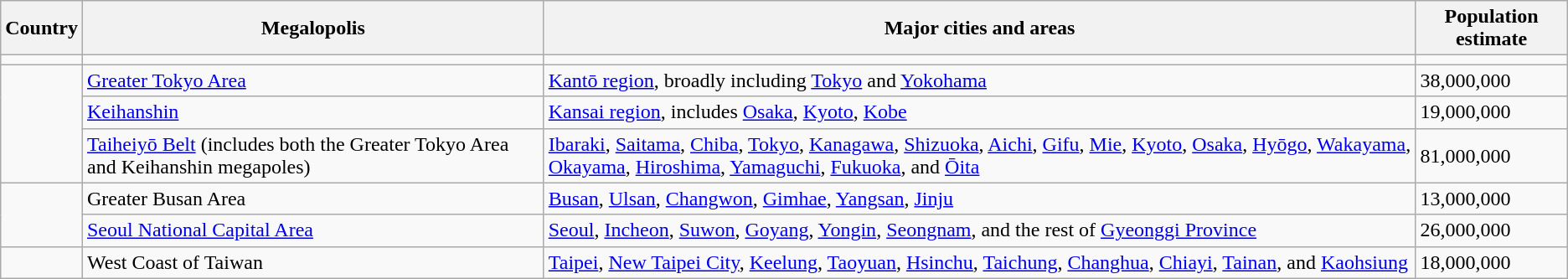<table class="wikitable sortable">
<tr>
<th>Country</th>
<th>Megalopolis</th>
<th>Major cities and areas</th>
<th>Population estimate</th>
</tr>
<tr>
<td></td>
<td></td>
<td></td>
<td></td>
</tr>
<tr>
<td rowspan="3"></td>
<td><a href='#'>Greater Tokyo Area</a></td>
<td><a href='#'>Kantō region</a>, broadly including <a href='#'>Tokyo</a> and <a href='#'>Yokohama</a></td>
<td>38,000,000</td>
</tr>
<tr>
<td><a href='#'>Keihanshin</a></td>
<td><a href='#'>Kansai region</a>, includes <a href='#'>Osaka</a>, <a href='#'>Kyoto</a>, <a href='#'>Kobe</a></td>
<td>19,000,000</td>
</tr>
<tr>
<td><a href='#'>Taiheiyō Belt</a> (includes both the Greater Tokyo Area and Keihanshin megapoles)</td>
<td><a href='#'>Ibaraki</a>, <a href='#'>Saitama</a>, <a href='#'>Chiba</a>, <a href='#'>Tokyo</a>, <a href='#'>Kanagawa</a>, <a href='#'>Shizuoka</a>, <a href='#'>Aichi</a>, <a href='#'>Gifu</a>, <a href='#'>Mie</a>, <a href='#'>Kyoto</a>, <a href='#'>Osaka</a>, <a href='#'>Hyōgo</a>, <a href='#'>Wakayama</a>, <a href='#'>Okayama</a>, <a href='#'>Hiroshima</a>, <a href='#'>Yamaguchi</a>, <a href='#'>Fukuoka</a>, and <a href='#'>Ōita</a></td>
<td>81,000,000</td>
</tr>
<tr>
<td rowspan="2"></td>
<td>Greater Busan Area</td>
<td><a href='#'>Busan</a>, <a href='#'>Ulsan</a>, <a href='#'>Changwon</a>, <a href='#'>Gimhae</a>, <a href='#'>Yangsan</a>, <a href='#'>Jinju</a></td>
<td>13,000,000</td>
</tr>
<tr>
<td><a href='#'>Seoul National Capital Area</a></td>
<td><a href='#'>Seoul</a>, <a href='#'>Incheon</a>, <a href='#'>Suwon</a>, <a href='#'>Goyang</a>, <a href='#'>Yongin</a>, <a href='#'>Seongnam</a>, and the rest of <a href='#'>Gyeonggi Province</a></td>
<td>26,000,000</td>
</tr>
<tr>
<td></td>
<td>West Coast of Taiwan</td>
<td><a href='#'>Taipei</a>, <a href='#'>New Taipei City</a>, <a href='#'>Keelung</a>, <a href='#'>Taoyuan</a>, <a href='#'>Hsinchu</a>, <a href='#'>Taichung</a>, <a href='#'>Changhua</a>, <a href='#'>Chiayi</a>, <a href='#'>Tainan</a>, and <a href='#'>Kaohsiung</a></td>
<td>18,000,000</td>
</tr>
</table>
